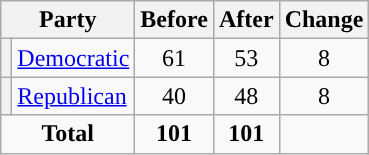<table class="wikitable" style="text-align:center;">
<tr>
<th colspan="2">Party</th>
<th>Before</th>
<th>After</th>
<th>Change</th>
</tr>
<tr>
<th style="background-color:"></th>
<td style="text-align:left;"><a href='#'>Democratic</a></td>
<td>61</td>
<td>53</td>
<td> 8</td>
</tr>
<tr>
<th style="background-color:"></th>
<td style="text-align:left;"><a href='#'>Republican</a></td>
<td>40</td>
<td>48</td>
<td> 8</td>
</tr>
<tr>
<td colspan="2"><strong>Total</strong></td>
<td><strong>101</strong></td>
<td><strong>101</strong></td>
<td></td>
</tr>
</table>
